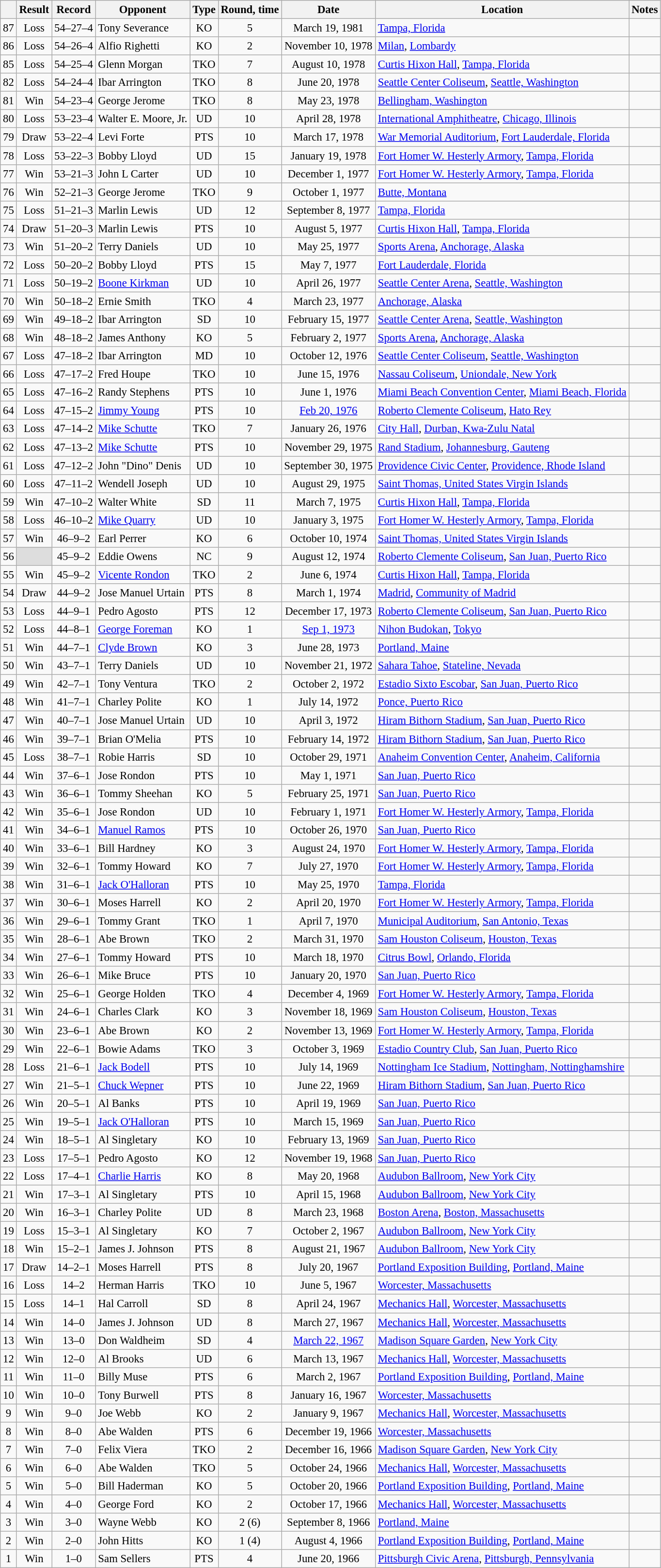<table class="wikitable" style="text-align:center; font-size:95%">
<tr>
<th></th>
<th>Result</th>
<th>Record</th>
<th>Opponent</th>
<th>Type</th>
<th>Round, time</th>
<th>Date</th>
<th>Location</th>
<th>Notes</th>
</tr>
<tr>
<td>87</td>
<td>Loss</td>
<td>54–27–4 </td>
<td align=left> Tony Severance</td>
<td>KO</td>
<td>5</td>
<td>March 19, 1981</td>
<td align=left> <a href='#'>Tampa, Florida</a></td>
<td align=left></td>
</tr>
<tr>
<td>86</td>
<td>Loss</td>
<td>54–26–4 </td>
<td align=left> Alfio Righetti</td>
<td>KO</td>
<td>2</td>
<td>November 10, 1978</td>
<td align=left> <a href='#'>Milan</a>, <a href='#'>Lombardy</a></td>
<td align=left></td>
</tr>
<tr>
<td>85</td>
<td>Loss</td>
<td>54–25–4 </td>
<td align=left> Glenn Morgan</td>
<td>TKO</td>
<td>7</td>
<td>August 10, 1978</td>
<td align=left> <a href='#'>Curtis Hixon Hall</a>, <a href='#'>Tampa, Florida</a></td>
<td align=left></td>
</tr>
<tr>
<td>82</td>
<td>Loss</td>
<td>54–24–4 </td>
<td align=left> Ibar Arrington</td>
<td>TKO</td>
<td>8</td>
<td>June 20, 1978</td>
<td align=left> <a href='#'>Seattle Center Coliseum</a>, <a href='#'>Seattle, Washington</a></td>
<td align=left></td>
</tr>
<tr>
<td>81</td>
<td>Win</td>
<td>54–23–4 </td>
<td align=left> George Jerome</td>
<td>TKO</td>
<td>8</td>
<td>May 23, 1978</td>
<td align=left> <a href='#'>Bellingham, Washington</a></td>
<td align=left></td>
</tr>
<tr>
<td>80</td>
<td>Loss</td>
<td>53–23–4 </td>
<td align=left> Walter E. Moore, Jr.</td>
<td>UD</td>
<td>10</td>
<td>April 28, 1978</td>
<td align=left> <a href='#'>International Amphitheatre</a>, <a href='#'>Chicago, Illinois</a></td>
<td align=left></td>
</tr>
<tr>
<td>79</td>
<td>Draw</td>
<td>53–22–4 </td>
<td align=left> Levi Forte</td>
<td>PTS</td>
<td>10</td>
<td>March 17, 1978</td>
<td align=left> <a href='#'>War Memorial Auditorium</a>, <a href='#'>Fort Lauderdale, Florida</a></td>
<td align=left></td>
</tr>
<tr>
<td>78</td>
<td>Loss</td>
<td>53–22–3 </td>
<td align=left> Bobby Lloyd</td>
<td>UD</td>
<td>15</td>
<td>January 19, 1978</td>
<td align=left> <a href='#'>Fort Homer W. Hesterly Armory</a>, <a href='#'>Tampa, Florida</a></td>
<td align=left></td>
</tr>
<tr>
<td>77</td>
<td>Win</td>
<td>53–21–3 </td>
<td align=left> John L Carter</td>
<td>UD</td>
<td>10</td>
<td>December 1, 1977</td>
<td align=left> <a href='#'>Fort Homer W. Hesterly Armory</a>, <a href='#'>Tampa, Florida</a></td>
<td align=left></td>
</tr>
<tr>
<td>76</td>
<td>Win</td>
<td>52–21–3 </td>
<td align=left> George Jerome</td>
<td>TKO</td>
<td>9</td>
<td>October 1, 1977</td>
<td align=left> <a href='#'>Butte, Montana</a></td>
<td align=left></td>
</tr>
<tr>
<td>75</td>
<td>Loss</td>
<td>51–21–3 </td>
<td align=left> Marlin Lewis</td>
<td>UD</td>
<td>12</td>
<td>September 8, 1977</td>
<td align=left> <a href='#'>Tampa, Florida</a></td>
<td align=left></td>
</tr>
<tr>
<td>74</td>
<td>Draw</td>
<td>51–20–3 </td>
<td align=left> Marlin Lewis</td>
<td>PTS</td>
<td>10</td>
<td>August 5, 1977</td>
<td align=left> <a href='#'>Curtis Hixon Hall</a>, <a href='#'>Tampa, Florida</a></td>
<td align=left></td>
</tr>
<tr>
<td>73</td>
<td>Win</td>
<td>51–20–2 </td>
<td align=left> Terry Daniels</td>
<td>UD</td>
<td>10</td>
<td>May 25, 1977</td>
<td align=left> <a href='#'>Sports Arena</a>, <a href='#'>Anchorage, Alaska</a></td>
<td align=left></td>
</tr>
<tr>
<td>72</td>
<td>Loss</td>
<td>50–20–2 </td>
<td align=left> Bobby Lloyd</td>
<td>PTS</td>
<td>15</td>
<td>May 7, 1977</td>
<td align=left> <a href='#'>Fort Lauderdale, Florida</a></td>
<td align=left></td>
</tr>
<tr>
<td>71</td>
<td>Loss</td>
<td>50–19–2 </td>
<td align=left> <a href='#'>Boone Kirkman</a></td>
<td>UD</td>
<td>10</td>
<td>April 26, 1977</td>
<td align=left> <a href='#'>Seattle Center Arena</a>, <a href='#'>Seattle, Washington</a></td>
<td></td>
</tr>
<tr>
<td>70</td>
<td>Win</td>
<td>50–18–2 </td>
<td align=left> Ernie Smith</td>
<td>TKO</td>
<td>4</td>
<td>March 23, 1977</td>
<td align=left> <a href='#'>Anchorage, Alaska</a></td>
<td align=left></td>
</tr>
<tr>
<td>69</td>
<td>Win</td>
<td>49–18–2 </td>
<td align=left> Ibar Arrington</td>
<td>SD</td>
<td>10</td>
<td>February 15, 1977</td>
<td align=left> <a href='#'>Seattle Center Arena</a>, <a href='#'>Seattle, Washington</a></td>
<td></td>
</tr>
<tr>
<td>68</td>
<td>Win</td>
<td>48–18–2 </td>
<td align=left> James Anthony</td>
<td>KO</td>
<td>5</td>
<td>February 2, 1977</td>
<td align=left> <a href='#'>Sports Arena</a>, <a href='#'>Anchorage, Alaska</a></td>
<td align=left></td>
</tr>
<tr>
<td>67</td>
<td>Loss</td>
<td>47–18–2 </td>
<td align=left> Ibar Arrington</td>
<td>MD</td>
<td>10</td>
<td>October 12, 1976</td>
<td align=left> <a href='#'>Seattle Center Coliseum</a>, <a href='#'>Seattle, Washington</a></td>
<td></td>
</tr>
<tr>
<td>66</td>
<td>Loss</td>
<td>47–17–2 </td>
<td align=left> Fred Houpe</td>
<td>TKO</td>
<td>10</td>
<td>June 15, 1976</td>
<td align=left> <a href='#'>Nassau Coliseum</a>, <a href='#'>Uniondale, New York</a></td>
<td align=left></td>
</tr>
<tr>
<td>65</td>
<td>Loss</td>
<td>47–16–2 </td>
<td align=left> Randy Stephens</td>
<td>PTS</td>
<td>10</td>
<td>June 1, 1976</td>
<td align=left> <a href='#'>Miami Beach Convention Center</a>, <a href='#'>Miami Beach, Florida</a></td>
<td align=left></td>
</tr>
<tr>
<td>64</td>
<td>Loss</td>
<td>47–15–2 </td>
<td align=left> <a href='#'>Jimmy Young</a></td>
<td>PTS</td>
<td>10</td>
<td><a href='#'>Feb 20, 1976</a></td>
<td align=left> <a href='#'>Roberto Clemente Coliseum</a>, <a href='#'>Hato Rey</a></td>
<td align=left></td>
</tr>
<tr>
<td>63</td>
<td>Loss</td>
<td>47–14–2 </td>
<td align=left> <a href='#'>Mike Schutte</a></td>
<td>TKO</td>
<td>7</td>
<td>January 26, 1976</td>
<td align=left> <a href='#'>City Hall</a>, <a href='#'>Durban, Kwa-Zulu Natal</a></td>
<td align=left></td>
</tr>
<tr>
<td>62</td>
<td>Loss</td>
<td>47–13–2 </td>
<td align=left> <a href='#'>Mike Schutte</a></td>
<td>PTS</td>
<td>10</td>
<td>November 29, 1975</td>
<td align=left> <a href='#'>Rand Stadium</a>, <a href='#'>Johannesburg, Gauteng</a></td>
<td align=left></td>
</tr>
<tr>
<td>61</td>
<td>Loss</td>
<td>47–12–2 </td>
<td align=left> John "Dino" Denis</td>
<td>UD</td>
<td>10</td>
<td>September 30, 1975</td>
<td align=left> <a href='#'>Providence Civic Center</a>, <a href='#'>Providence, Rhode Island</a></td>
<td align=left></td>
</tr>
<tr>
<td>60</td>
<td>Loss</td>
<td>47–11–2 </td>
<td align=left> Wendell Joseph</td>
<td>UD</td>
<td>10</td>
<td>August 29, 1975</td>
<td align=left> <a href='#'>Saint Thomas, United States Virgin Islands</a></td>
<td align=left></td>
</tr>
<tr>
<td>59</td>
<td>Win</td>
<td>47–10–2 </td>
<td align=left> Walter White</td>
<td>SD</td>
<td>11</td>
<td>March 7, 1975</td>
<td align=left> <a href='#'>Curtis Hixon Hall</a>, <a href='#'>Tampa, Florida</a></td>
<td align=left></td>
</tr>
<tr>
<td>58</td>
<td>Loss</td>
<td>46–10–2 </td>
<td align=left> <a href='#'>Mike Quarry</a></td>
<td>UD</td>
<td>10</td>
<td>January 3, 1975</td>
<td align=left> <a href='#'>Fort Homer W. Hesterly Armory</a>, <a href='#'>Tampa, Florida</a></td>
<td align=left></td>
</tr>
<tr>
<td>57</td>
<td>Win</td>
<td>46–9–2 </td>
<td align=left>Earl Perrer</td>
<td>KO</td>
<td>6</td>
<td>October 10, 1974</td>
<td align=left> <a href='#'>Saint Thomas, United States Virgin Islands</a></td>
<td align=left></td>
</tr>
<tr>
<td>56</td>
<td style="background:#DDD"></td>
<td>45–9–2 </td>
<td align=left> Eddie Owens</td>
<td>NC</td>
<td>9</td>
<td>August 12, 1974</td>
<td align=left> <a href='#'>Roberto Clemente Coliseum</a>, <a href='#'>San Juan, Puerto Rico</a></td>
<td align=left></td>
</tr>
<tr>
<td>55</td>
<td>Win</td>
<td>45–9–2</td>
<td align=left> <a href='#'>Vicente Rondon</a></td>
<td>TKO</td>
<td>2</td>
<td>June 6, 1974</td>
<td align=left> <a href='#'>Curtis Hixon Hall</a>, <a href='#'>Tampa, Florida</a></td>
<td align=left></td>
</tr>
<tr>
<td>54</td>
<td>Draw</td>
<td>44–9–2</td>
<td align=left> Jose Manuel Urtain</td>
<td>PTS</td>
<td>8</td>
<td>March 1, 1974</td>
<td align=left> <a href='#'>Madrid</a>, <a href='#'>Community of Madrid</a></td>
<td align=left></td>
</tr>
<tr>
<td>53</td>
<td>Loss</td>
<td>44–9–1</td>
<td align=left> Pedro Agosto</td>
<td>PTS</td>
<td>12</td>
<td>December 17, 1973</td>
<td align=left> <a href='#'>Roberto Clemente Coliseum</a>, <a href='#'>San Juan, Puerto Rico</a></td>
<td align=left></td>
</tr>
<tr>
<td>52</td>
<td>Loss</td>
<td>44–8–1</td>
<td align=left> <a href='#'>George Foreman</a></td>
<td>KO</td>
<td>1</td>
<td><a href='#'>Sep 1, 1973</a></td>
<td align=left> <a href='#'>Nihon Budokan</a>, <a href='#'>Tokyo</a></td>
<td align=left></td>
</tr>
<tr>
<td>51</td>
<td>Win</td>
<td>44–7–1</td>
<td align=left> <a href='#'>Clyde Brown</a></td>
<td>KO</td>
<td>3</td>
<td>June 28, 1973</td>
<td align=left> <a href='#'>Portland, Maine</a></td>
<td align=left></td>
</tr>
<tr>
<td>50</td>
<td>Win</td>
<td>43–7–1</td>
<td align=left> Terry Daniels</td>
<td>UD</td>
<td>10</td>
<td>November 21, 1972</td>
<td align=left> <a href='#'>Sahara Tahoe</a>, <a href='#'>Stateline, Nevada</a></td>
<td align=left></td>
</tr>
<tr>
<td>49</td>
<td>Win</td>
<td>42–7–1</td>
<td align=left> Tony Ventura</td>
<td>TKO</td>
<td>2</td>
<td>October 2, 1972</td>
<td align=left> <a href='#'>Estadio Sixto Escobar</a>, <a href='#'>San Juan, Puerto Rico</a></td>
<td align=left></td>
</tr>
<tr>
<td>48</td>
<td>Win</td>
<td>41–7–1</td>
<td align=left> Charley Polite</td>
<td>KO</td>
<td>1</td>
<td>July 14, 1972</td>
<td align=left> <a href='#'>Ponce, Puerto Rico</a></td>
<td align=left></td>
</tr>
<tr>
<td>47</td>
<td>Win</td>
<td>40–7–1</td>
<td align=left> Jose Manuel Urtain</td>
<td>UD</td>
<td>10</td>
<td>April 3, 1972</td>
<td align=left> <a href='#'>Hiram Bithorn Stadium</a>, <a href='#'>San Juan, Puerto Rico</a></td>
<td align=left></td>
</tr>
<tr>
<td>46</td>
<td>Win</td>
<td>39–7–1</td>
<td align=left> Brian O'Melia</td>
<td>PTS</td>
<td>10</td>
<td>February 14, 1972</td>
<td align=left> <a href='#'>Hiram Bithorn Stadium</a>, <a href='#'>San Juan, Puerto Rico</a></td>
<td align=left></td>
</tr>
<tr>
<td>45</td>
<td>Loss</td>
<td>38–7–1</td>
<td align=left> Robie Harris</td>
<td>SD</td>
<td>10</td>
<td>October 29, 1971</td>
<td align=left> <a href='#'>Anaheim Convention Center</a>, <a href='#'>Anaheim, California</a></td>
<td align=left></td>
</tr>
<tr>
<td>44</td>
<td>Win</td>
<td>37–6–1</td>
<td align=left> Jose Rondon</td>
<td>PTS</td>
<td>10</td>
<td>May 1, 1971</td>
<td align=left> <a href='#'>San Juan, Puerto Rico</a></td>
<td align=left></td>
</tr>
<tr>
<td>43</td>
<td>Win</td>
<td>36–6–1</td>
<td align=left> Tommy Sheehan</td>
<td>KO</td>
<td>5</td>
<td>February 25, 1971</td>
<td align=left> <a href='#'>San Juan, Puerto Rico</a></td>
<td align=left></td>
</tr>
<tr>
<td>42</td>
<td>Win</td>
<td>35–6–1</td>
<td align=left> Jose Rondon</td>
<td>UD</td>
<td>10</td>
<td>February 1, 1971</td>
<td align=left> <a href='#'>Fort Homer W. Hesterly Armory</a>, <a href='#'>Tampa, Florida</a></td>
<td align=left></td>
</tr>
<tr>
<td>41</td>
<td>Win</td>
<td>34–6–1</td>
<td align=left> <a href='#'>Manuel Ramos</a></td>
<td>PTS</td>
<td>10</td>
<td>October 26, 1970</td>
<td align=left> <a href='#'>San Juan, Puerto Rico</a></td>
<td align=left></td>
</tr>
<tr>
<td>40</td>
<td>Win</td>
<td>33–6–1</td>
<td align=left> Bill Hardney</td>
<td>KO</td>
<td>3</td>
<td>August 24, 1970</td>
<td align=left> <a href='#'>Fort Homer W. Hesterly Armory</a>, <a href='#'>Tampa, Florida</a></td>
<td align=left></td>
</tr>
<tr>
<td>39</td>
<td>Win</td>
<td>32–6–1</td>
<td align=left> Tommy Howard</td>
<td>KO</td>
<td>7</td>
<td>July 27, 1970</td>
<td align=left> <a href='#'>Fort Homer W. Hesterly Armory</a>, <a href='#'>Tampa, Florida</a></td>
<td align=left></td>
</tr>
<tr>
<td>38</td>
<td>Win</td>
<td>31–6–1</td>
<td align=left> <a href='#'>Jack O'Halloran</a></td>
<td>PTS</td>
<td>10</td>
<td>May 25, 1970</td>
<td align=left> <a href='#'>Tampa, Florida</a></td>
<td align=left></td>
</tr>
<tr>
<td>37</td>
<td>Win</td>
<td>30–6–1</td>
<td align=left> Moses Harrell</td>
<td>KO</td>
<td>2</td>
<td>April 20, 1970</td>
<td align=left> <a href='#'>Fort Homer W. Hesterly Armory</a>, <a href='#'>Tampa, Florida</a></td>
<td align=left></td>
</tr>
<tr>
<td>36</td>
<td>Win</td>
<td>29–6–1</td>
<td align=left> Tommy Grant</td>
<td>TKO</td>
<td>1</td>
<td>April 7, 1970</td>
<td align=left> <a href='#'>Municipal Auditorium</a>, <a href='#'>San Antonio, Texas</a></td>
<td></td>
</tr>
<tr>
<td>35</td>
<td>Win</td>
<td>28–6–1</td>
<td align=left> Abe Brown</td>
<td>TKO</td>
<td>2</td>
<td>March 31, 1970</td>
<td align=left> <a href='#'>Sam Houston Coliseum</a>, <a href='#'>Houston, Texas</a></td>
<td align=left></td>
</tr>
<tr>
<td>34</td>
<td>Win</td>
<td>27–6–1</td>
<td align=left> Tommy Howard</td>
<td>PTS</td>
<td>10</td>
<td>March 18, 1970</td>
<td align=left> <a href='#'>Citrus Bowl</a>, <a href='#'>Orlando, Florida</a></td>
<td align=left></td>
</tr>
<tr>
<td>33</td>
<td>Win</td>
<td>26–6–1</td>
<td align=left> Mike Bruce</td>
<td>PTS</td>
<td>10</td>
<td>January 20, 1970</td>
<td align=left> <a href='#'>San Juan, Puerto Rico</a></td>
<td align=left></td>
</tr>
<tr>
<td>32</td>
<td>Win</td>
<td>25–6–1</td>
<td align=left> George Holden</td>
<td>TKO</td>
<td>4</td>
<td>December 4, 1969</td>
<td align=left> <a href='#'>Fort Homer W. Hesterly Armory</a>, <a href='#'>Tampa, Florida</a></td>
<td align=left></td>
</tr>
<tr>
<td>31</td>
<td>Win</td>
<td>24–6–1</td>
<td align=left> Charles Clark</td>
<td>KO</td>
<td>3</td>
<td>November 18, 1969</td>
<td align=left> <a href='#'>Sam Houston Coliseum</a>, <a href='#'>Houston, Texas</a></td>
<td align=left></td>
</tr>
<tr>
<td>30</td>
<td>Win</td>
<td>23–6–1</td>
<td align=left> Abe Brown</td>
<td>KO</td>
<td>2</td>
<td>November 13, 1969</td>
<td align=left> <a href='#'>Fort Homer W. Hesterly Armory</a>, <a href='#'>Tampa, Florida</a></td>
<td align=left></td>
</tr>
<tr>
<td>29</td>
<td>Win</td>
<td>22–6–1</td>
<td align=left> Bowie Adams</td>
<td>TKO</td>
<td>3</td>
<td>October 3, 1969</td>
<td align=left> <a href='#'>Estadio Country Club</a>, <a href='#'>San Juan, Puerto Rico</a></td>
<td align=left></td>
</tr>
<tr>
<td>28</td>
<td>Loss</td>
<td>21–6–1</td>
<td align=left> <a href='#'>Jack Bodell</a></td>
<td>PTS</td>
<td>10</td>
<td>July 14, 1969</td>
<td align=left> <a href='#'>Nottingham Ice Stadium</a>, <a href='#'>Nottingham, Nottinghamshire</a></td>
<td align=left></td>
</tr>
<tr>
<td>27</td>
<td>Win</td>
<td>21–5–1</td>
<td align=left> <a href='#'>Chuck Wepner</a></td>
<td>PTS</td>
<td>10</td>
<td>June 22, 1969</td>
<td align=left> <a href='#'>Hiram Bithorn Stadium</a>, <a href='#'>San Juan, Puerto Rico</a></td>
<td align=left></td>
</tr>
<tr>
<td>26</td>
<td>Win</td>
<td>20–5–1</td>
<td align=left> Al Banks</td>
<td>PTS</td>
<td>10</td>
<td>April 19, 1969</td>
<td align=left> <a href='#'>San Juan, Puerto Rico</a></td>
<td align=left></td>
</tr>
<tr>
<td>25</td>
<td>Win</td>
<td>19–5–1</td>
<td align=left> <a href='#'>Jack O'Halloran</a></td>
<td>PTS</td>
<td>10</td>
<td>March 15, 1969</td>
<td align=left> <a href='#'>San Juan, Puerto Rico</a></td>
<td align=left></td>
</tr>
<tr>
<td>24</td>
<td>Win</td>
<td>18–5–1</td>
<td align=left> Al Singletary</td>
<td>KO</td>
<td>10</td>
<td>February 13, 1969</td>
<td align=left> <a href='#'>San Juan, Puerto Rico</a></td>
<td align=left></td>
</tr>
<tr>
<td>23</td>
<td>Loss</td>
<td>17–5–1</td>
<td align=left> Pedro Agosto</td>
<td>KO</td>
<td>12</td>
<td>November 19, 1968</td>
<td align=left> <a href='#'>San Juan, Puerto Rico</a></td>
<td align=left></td>
</tr>
<tr>
<td>22</td>
<td>Loss</td>
<td>17–4–1</td>
<td align=left> <a href='#'>Charlie Harris</a></td>
<td>KO</td>
<td>8</td>
<td>May 20, 1968</td>
<td align=left> <a href='#'>Audubon Ballroom</a>, <a href='#'>New York City</a></td>
<td align=left></td>
</tr>
<tr>
<td>21</td>
<td>Win</td>
<td>17–3–1</td>
<td align=left> Al Singletary</td>
<td>PTS</td>
<td>10</td>
<td>April 15, 1968</td>
<td align=left> <a href='#'>Audubon Ballroom</a>, <a href='#'>New York City</a></td>
<td align=left></td>
</tr>
<tr>
<td>20</td>
<td>Win</td>
<td>16–3–1</td>
<td align=left> Charley Polite</td>
<td>UD</td>
<td>8</td>
<td>March 23, 1968</td>
<td align=left> <a href='#'>Boston Arena</a>, <a href='#'>Boston, Massachusetts</a></td>
<td align=left></td>
</tr>
<tr>
<td>19</td>
<td>Loss</td>
<td>15–3–1</td>
<td align=left> Al Singletary</td>
<td>KO</td>
<td>7</td>
<td>October 2, 1967</td>
<td align=left> <a href='#'>Audubon Ballroom</a>, <a href='#'>New York City</a></td>
<td align=left></td>
</tr>
<tr>
<td>18</td>
<td>Win</td>
<td>15–2–1</td>
<td align=left> James J. Johnson</td>
<td>PTS</td>
<td>8</td>
<td>August 21, 1967</td>
<td align=left> <a href='#'>Audubon Ballroom</a>, <a href='#'>New York City</a></td>
<td align=left></td>
</tr>
<tr>
<td>17</td>
<td>Draw</td>
<td>14–2–1</td>
<td align=left> Moses Harrell</td>
<td>PTS</td>
<td>8</td>
<td>July 20, 1967</td>
<td align=left> <a href='#'>Portland Exposition Building</a>, <a href='#'>Portland, Maine</a></td>
<td align=left></td>
</tr>
<tr>
<td>16</td>
<td>Loss</td>
<td>14–2</td>
<td align=left> Herman Harris</td>
<td>TKO</td>
<td>10</td>
<td>June 5, 1967</td>
<td align=left> <a href='#'>Worcester, Massachusetts</a></td>
<td align=left></td>
</tr>
<tr>
<td>15</td>
<td>Loss</td>
<td>14–1</td>
<td align=left> Hal Carroll</td>
<td>SD</td>
<td>8</td>
<td>April 24, 1967</td>
<td align=left> <a href='#'>Mechanics Hall</a>, <a href='#'>Worcester, Massachusetts</a></td>
<td align=left></td>
</tr>
<tr>
<td>14</td>
<td>Win</td>
<td>14–0</td>
<td align=left> James J. Johnson</td>
<td>UD</td>
<td>8</td>
<td>March 27, 1967</td>
<td align=left> <a href='#'>Mechanics Hall</a>, <a href='#'>Worcester, Massachusetts</a></td>
<td align=left></td>
</tr>
<tr>
<td>13</td>
<td>Win</td>
<td>13–0</td>
<td align=left> Don Waldheim</td>
<td>SD</td>
<td>4</td>
<td><a href='#'>March 22, 1967</a></td>
<td align=left> <a href='#'>Madison Square Garden</a>, <a href='#'>New York City</a></td>
<td align=left></td>
</tr>
<tr>
<td>12</td>
<td>Win</td>
<td>12–0</td>
<td align=left> Al Brooks</td>
<td>UD</td>
<td>6</td>
<td>March 13, 1967</td>
<td align=left> <a href='#'>Mechanics Hall</a>, <a href='#'>Worcester, Massachusetts</a></td>
<td align=left></td>
</tr>
<tr>
<td>11</td>
<td>Win</td>
<td>11–0</td>
<td align=left> Billy Muse</td>
<td>PTS</td>
<td>6</td>
<td>March 2, 1967</td>
<td align=left> <a href='#'>Portland Exposition Building</a>, <a href='#'>Portland, Maine</a></td>
<td align=left></td>
</tr>
<tr>
<td>10</td>
<td>Win</td>
<td>10–0</td>
<td align=left> Tony Burwell</td>
<td>PTS</td>
<td>8</td>
<td>January 16, 1967</td>
<td align=left> <a href='#'>Worcester, Massachusetts</a></td>
<td align=left></td>
</tr>
<tr>
<td>9</td>
<td>Win</td>
<td>9–0</td>
<td align=left> Joe Webb</td>
<td>KO</td>
<td>2</td>
<td>January 9, 1967</td>
<td align=left> <a href='#'>Mechanics Hall</a>, <a href='#'>Worcester, Massachusetts</a></td>
<td align=left></td>
</tr>
<tr>
<td>8</td>
<td>Win</td>
<td>8–0</td>
<td align=left> Abe Walden</td>
<td>PTS</td>
<td>6</td>
<td>December 19, 1966</td>
<td align=left> <a href='#'>Worcester, Massachusetts</a></td>
<td align=left></td>
</tr>
<tr>
<td>7</td>
<td>Win</td>
<td>7–0</td>
<td align=left> Felix Viera</td>
<td>TKO</td>
<td>2</td>
<td>December 16, 1966</td>
<td align=left> <a href='#'>Madison Square Garden</a>, <a href='#'>New York City</a></td>
<td></td>
</tr>
<tr>
<td>6</td>
<td>Win</td>
<td>6–0</td>
<td align=left> Abe Walden</td>
<td>TKO</td>
<td>5</td>
<td>October 24, 1966</td>
<td align=left> <a href='#'>Mechanics Hall</a>, <a href='#'>Worcester, Massachusetts</a></td>
<td align=left></td>
</tr>
<tr>
<td>5</td>
<td>Win</td>
<td>5–0</td>
<td align=left>Bill Haderman</td>
<td>KO</td>
<td>5</td>
<td>October 20, 1966</td>
<td align=left> <a href='#'>Portland Exposition Building</a>, <a href='#'>Portland, Maine</a></td>
<td align=left></td>
</tr>
<tr>
<td>4</td>
<td>Win</td>
<td>4–0</td>
<td align=left>George Ford</td>
<td>KO</td>
<td>2</td>
<td>October 17, 1966</td>
<td align=left> <a href='#'>Mechanics Hall</a>, <a href='#'>Worcester, Massachusetts</a></td>
<td align=left></td>
</tr>
<tr>
<td>3</td>
<td>Win</td>
<td>3–0</td>
<td align=left>Wayne Webb</td>
<td>KO</td>
<td>2 (6)</td>
<td>September 8, 1966</td>
<td align=left> <a href='#'>Portland, Maine</a></td>
<td align=left></td>
</tr>
<tr>
<td>2</td>
<td>Win</td>
<td>2–0</td>
<td align=left>John Hitts</td>
<td>KO</td>
<td>1 (4)</td>
<td>August 4, 1966</td>
<td align=left> <a href='#'>Portland Exposition Building</a>, <a href='#'>Portland, Maine</a></td>
<td align=left></td>
</tr>
<tr>
<td>1</td>
<td>Win</td>
<td>1–0</td>
<td align=left> Sam Sellers</td>
<td>PTS</td>
<td>4</td>
<td>June 20, 1966</td>
<td align=left> <a href='#'>Pittsburgh Civic Arena</a>, <a href='#'>Pittsburgh, Pennsylvania</a></td>
<td align=left></td>
</tr>
</table>
